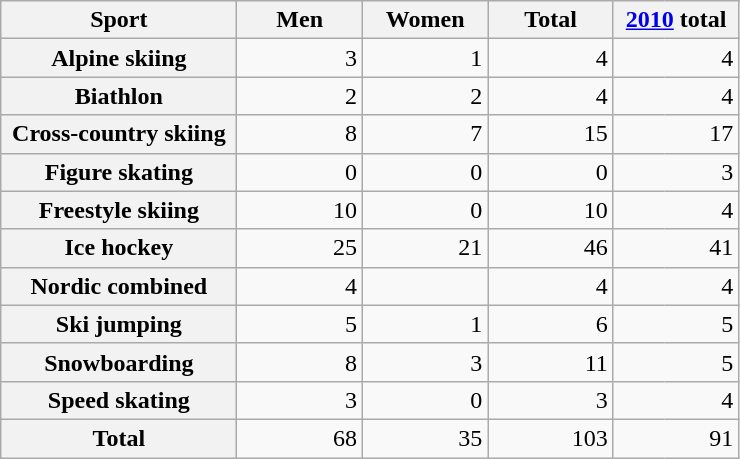<table border="1" class="wikitable sortable" style="text-align:right;">
<tr>
<th>Sport</th>
<th>Men</th>
<th>Women</th>
<th>Total</th>
<th colspan=2><a href='#'>2010</a> total</th>
</tr>
<tr>
<th>Alpine skiing</th>
<td width="17%">3</td>
<td width="17%">1</td>
<td width="17%">4</td>
<td width="7%" align="center" style="border-right-width: 0px"></td>
<td width="10%" style="border-left-width: 0px">4</td>
</tr>
<tr>
<th>Biathlon</th>
<td>2</td>
<td>2</td>
<td>4</td>
<td align="center" style="border-right-width: 0px"></td>
<td style="border-left-width: 0px">4</td>
</tr>
<tr>
<th>Cross-country skiing</th>
<td>8</td>
<td>7</td>
<td>15</td>
<td align="center" style="border-right-width: 0px"></td>
<td style="border-left-width: 0px">17</td>
</tr>
<tr>
<th>Figure skating</th>
<td>0</td>
<td>0</td>
<td>0</td>
<td align="center" style="border-right-width: 0px"></td>
<td style="border-left-width: 0px">3</td>
</tr>
<tr>
<th>Freestyle skiing</th>
<td>10</td>
<td>0</td>
<td>10</td>
<td align="center" style="border-right-width: 0px"></td>
<td style="border-left-width: 0px">4</td>
</tr>
<tr>
<th>Ice hockey</th>
<td>25</td>
<td>21</td>
<td>46</td>
<td align="center" style="border-right-width: 0px"></td>
<td style="border-left-width: 0px">41</td>
</tr>
<tr>
<th>Nordic combined</th>
<td>4</td>
<td></td>
<td>4</td>
<td align="center" style="border-right-width: 0px"></td>
<td style="border-left-width: 0px">4</td>
</tr>
<tr>
<th>Ski jumping</th>
<td>5</td>
<td>1</td>
<td>6</td>
<td align="center" style="border-right-width: 0px"></td>
<td style="border-left-width: 0px">5</td>
</tr>
<tr>
<th>Snowboarding</th>
<td>8</td>
<td>3</td>
<td>11</td>
<td align="center" style="border-right-width: 0px"></td>
<td style="border-left-width: 0px">5</td>
</tr>
<tr>
<th>Speed skating</th>
<td>3</td>
<td>0</td>
<td>3</td>
<td align="center" style="border-right-width: 0px"></td>
<td style="border-left-width: 0px">4</td>
</tr>
<tr class="sortbottom">
<th>Total</th>
<td>68</td>
<td>35</td>
<td>103</td>
<td align="center" style="border-right-width: 0px"></td>
<td style="border-left-width: 0px">91</td>
</tr>
</table>
